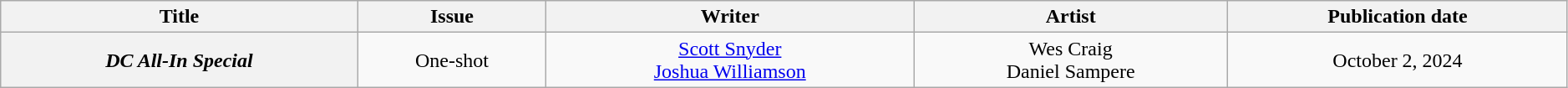<table class="wikitable sortable" style="text-align:center; font-weight:normal;"  width=99%>
<tr>
<th>Title</th>
<th>Issue</th>
<th>Writer</th>
<th>Artist</th>
<th>Publication date</th>
</tr>
<tr>
<th scope="col"><em>DC All-In Special</em></th>
<td>One-shot</td>
<td><a href='#'>Scott Snyder</a><br><a href='#'>Joshua Williamson</a></td>
<td>Wes Craig<br>Daniel Sampere</td>
<td>October 2, 2024</td>
</tr>
</table>
